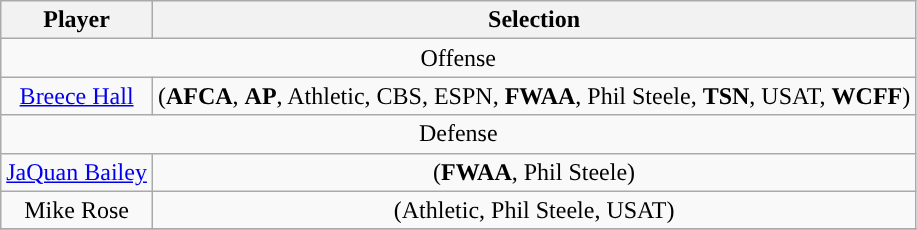<table class="wikitable" style="text-align: center">
<tr align="center">
<th>Player</th>
<th>Selection</th>
</tr>
<tr>
<td colspan="2">Offense</td>
</tr>
<tr>
<td><a href='#'>Breece Hall</a></td>
<td>(<strong>AFCA</strong>, <strong>AP</strong>, Athletic, CBS, ESPN, <strong>FWAA</strong>, Phil Steele, <strong>TSN</strong>, USAT, <strong>WCFF</strong>)</td>
</tr>
<tr>
<td colspan="2">Defense</td>
</tr>
<tr>
<td><a href='#'>JaQuan Bailey</a></td>
<td>(<strong>FWAA</strong>, Phil Steele)</td>
</tr>
<tr>
<td>Mike Rose</td>
<td>(Athletic, Phil Steele, USAT)</td>
</tr>
<tr>
</tr>
</table>
